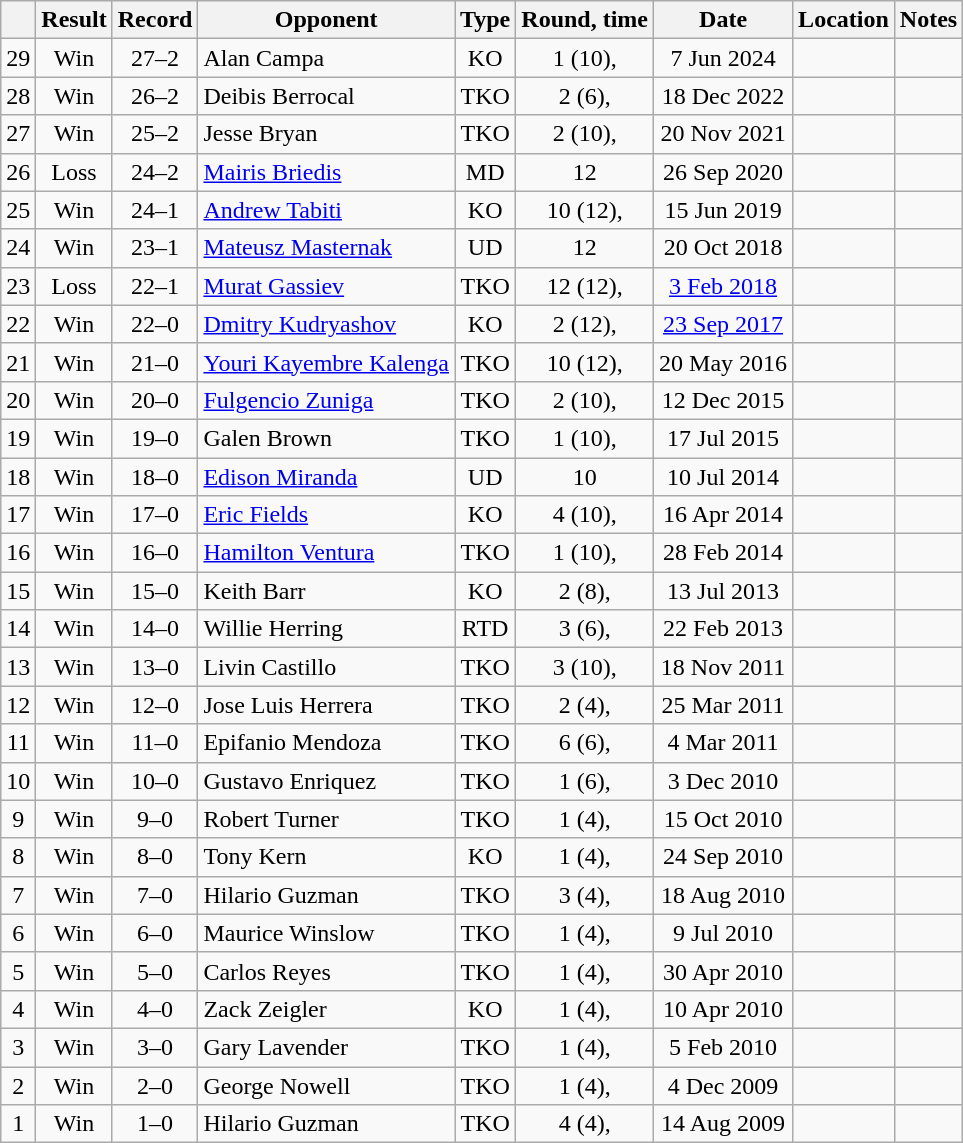<table class="wikitable" style="text-align:center">
<tr>
<th></th>
<th>Result</th>
<th>Record</th>
<th>Opponent</th>
<th>Type</th>
<th>Round, time</th>
<th>Date</th>
<th>Location</th>
<th>Notes</th>
</tr>
<tr>
<td>29</td>
<td>Win</td>
<td>27–2</td>
<td style="text-align:left;">Alan Campa</td>
<td>KO</td>
<td>1 (10), </td>
<td>7 Jun 2024</td>
<td style="text-align:left;"></td>
<td></td>
</tr>
<tr>
<td>28</td>
<td>Win</td>
<td>26–2</td>
<td style="text-align:left;">Deibis Berrocal</td>
<td>TKO</td>
<td>2 (6), </td>
<td>18 Dec 2022</td>
<td style="text-align:left;"></td>
<td></td>
</tr>
<tr>
<td>27</td>
<td>Win</td>
<td>25–2</td>
<td style="text-align:left;">Jesse Bryan</td>
<td>TKO</td>
<td>2 (10), </td>
<td>20 Nov 2021</td>
<td style="text-align:left;"></td>
<td></td>
</tr>
<tr>
<td>26</td>
<td>Loss</td>
<td>24–2</td>
<td align=left><a href='#'>Mairis Briedis</a></td>
<td>MD</td>
<td>12</td>
<td>26 Sep 2020</td>
<td align=left></td>
<td align=left></td>
</tr>
<tr>
<td>25</td>
<td>Win</td>
<td>24–1</td>
<td style="text-align:left;"><a href='#'>Andrew Tabiti</a></td>
<td>KO</td>
<td>10 (12), </td>
<td>15 Jun 2019</td>
<td style="text-align:left;"></td>
<td style="text-align:left;"></td>
</tr>
<tr>
<td>24</td>
<td>Win</td>
<td>23–1</td>
<td style="text-align:left;"><a href='#'>Mateusz Masternak</a></td>
<td>UD</td>
<td>12</td>
<td>20 Oct 2018</td>
<td style="text-align:left;"></td>
<td style="text-align:left;"></td>
</tr>
<tr>
<td>23</td>
<td>Loss</td>
<td>22–1</td>
<td style="text-align:left;"><a href='#'>Murat Gassiev</a></td>
<td>TKO</td>
<td>12 (12), </td>
<td><a href='#'>3 Feb 2018</a></td>
<td style="text-align:left;"></td>
<td style="text-align:left;"></td>
</tr>
<tr>
<td>22</td>
<td>Win</td>
<td>22–0</td>
<td style="text-align:left;"><a href='#'>Dmitry Kudryashov</a></td>
<td>KO</td>
<td>2 (12), </td>
<td><a href='#'>23 Sep 2017</a></td>
<td style="text-align:left;"></td>
<td style="text-align:left;"></td>
</tr>
<tr>
<td>21</td>
<td>Win</td>
<td>21–0</td>
<td style="text-align:left;"><a href='#'>Youri Kayembre Kalenga</a></td>
<td>TKO</td>
<td>10 (12), </td>
<td>20 May 2016</td>
<td style="text-align:left;"></td>
<td style="text-align:left;"></td>
</tr>
<tr>
<td>20</td>
<td>Win</td>
<td>20–0</td>
<td style="text-align:left;"><a href='#'>Fulgencio Zuniga</a></td>
<td>TKO</td>
<td>2 (10), </td>
<td>12 Dec 2015</td>
<td style="text-align:left;"></td>
<td></td>
</tr>
<tr>
<td>19</td>
<td>Win</td>
<td>19–0</td>
<td align=left>Galen Brown</td>
<td>TKO</td>
<td>1 (10), </td>
<td>17 Jul 2015</td>
<td align=left></td>
<td align=left></td>
</tr>
<tr>
<td>18</td>
<td>Win</td>
<td>18–0</td>
<td align=left><a href='#'>Edison Miranda</a></td>
<td>UD</td>
<td>10</td>
<td>10 Jul 2014</td>
<td align=left></td>
<td align=left></td>
</tr>
<tr>
<td>17</td>
<td>Win</td>
<td>17–0</td>
<td align=left><a href='#'>Eric Fields</a></td>
<td>KO</td>
<td>4 (10), </td>
<td>16 Apr 2014</td>
<td align=left></td>
<td align=left></td>
</tr>
<tr>
<td>16</td>
<td>Win</td>
<td>16–0</td>
<td align=left><a href='#'>Hamilton Ventura</a></td>
<td>TKO</td>
<td>1 (10), </td>
<td>28 Feb 2014</td>
<td align=left></td>
<td align=left></td>
</tr>
<tr>
<td>15</td>
<td>Win</td>
<td>15–0</td>
<td align=left>Keith Barr</td>
<td>KO</td>
<td>2 (8), </td>
<td>13 Jul 2013</td>
<td align=left></td>
<td></td>
</tr>
<tr>
<td>14</td>
<td>Win</td>
<td>14–0</td>
<td align=left>Willie Herring</td>
<td>RTD</td>
<td>3 (6), </td>
<td>22 Feb 2013</td>
<td align=left></td>
<td></td>
</tr>
<tr>
<td>13</td>
<td>Win</td>
<td>13–0</td>
<td align=left>Livin Castillo</td>
<td>TKO</td>
<td>3 (10), </td>
<td>18 Nov 2011</td>
<td align=left></td>
<td align=left></td>
</tr>
<tr>
<td>12</td>
<td>Win</td>
<td>12–0</td>
<td align=left>Jose Luis Herrera</td>
<td>TKO</td>
<td>2 (4), </td>
<td>25 Mar 2011</td>
<td align=left></td>
<td></td>
</tr>
<tr>
<td>11</td>
<td>Win</td>
<td>11–0</td>
<td align=left>Epifanio Mendoza</td>
<td>TKO</td>
<td>6 (6), </td>
<td>4 Mar 2011</td>
<td align=left></td>
<td></td>
</tr>
<tr>
<td>10</td>
<td>Win</td>
<td>10–0</td>
<td align=left>Gustavo Enriquez</td>
<td>TKO</td>
<td>1 (6), </td>
<td>3 Dec 2010</td>
<td align=left></td>
<td></td>
</tr>
<tr>
<td>9</td>
<td>Win</td>
<td>9–0</td>
<td align=left>Robert Turner</td>
<td>TKO</td>
<td>1 (4), </td>
<td>15 Oct 2010</td>
<td align=left></td>
<td></td>
</tr>
<tr>
<td>8</td>
<td>Win</td>
<td>8–0</td>
<td align=left>Tony Kern</td>
<td>KO</td>
<td>1 (4), </td>
<td>24 Sep 2010</td>
<td align=left></td>
<td></td>
</tr>
<tr>
<td>7</td>
<td>Win</td>
<td>7–0</td>
<td align=left>Hilario Guzman</td>
<td>TKO</td>
<td>3 (4), </td>
<td>18 Aug 2010</td>
<td align=left></td>
<td></td>
</tr>
<tr>
<td>6</td>
<td>Win</td>
<td>6–0</td>
<td align=left>Maurice Winslow</td>
<td>TKO</td>
<td>1 (4), </td>
<td>9 Jul 2010</td>
<td align=left></td>
<td></td>
</tr>
<tr>
<td>5</td>
<td>Win</td>
<td>5–0</td>
<td align=left>Carlos Reyes</td>
<td>TKO</td>
<td>1 (4), </td>
<td>30 Apr 2010</td>
<td align=left></td>
<td></td>
</tr>
<tr>
<td>4</td>
<td>Win</td>
<td>4–0</td>
<td align=left>Zack Zeigler</td>
<td>KO</td>
<td>1 (4), </td>
<td>10 Apr 2010</td>
<td align=left></td>
<td></td>
</tr>
<tr>
<td>3</td>
<td>Win</td>
<td>3–0</td>
<td align=left>Gary Lavender</td>
<td>TKO</td>
<td>1 (4), </td>
<td>5 Feb 2010</td>
<td align=left></td>
<td></td>
</tr>
<tr>
<td>2</td>
<td>Win</td>
<td>2–0</td>
<td align=left>George Nowell</td>
<td>TKO</td>
<td>1 (4), </td>
<td>4 Dec 2009</td>
<td align=left></td>
<td></td>
</tr>
<tr>
<td>1</td>
<td>Win</td>
<td>1–0</td>
<td align=left>Hilario Guzman</td>
<td>TKO</td>
<td>4 (4), </td>
<td>14 Aug 2009</td>
<td align=left></td>
<td></td>
</tr>
</table>
